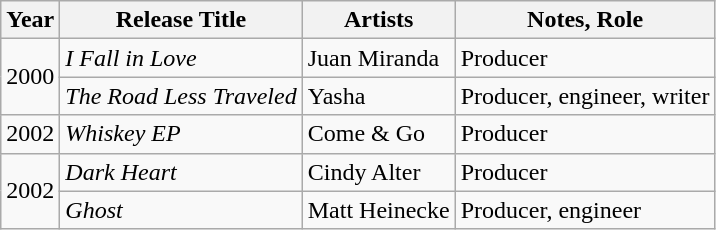<table class="wikitable sortable">
<tr>
<th>Year</th>
<th>Release Title</th>
<th>Artists</th>
<th>Notes, Role</th>
</tr>
<tr>
<td rowspan="2">2000</td>
<td><em>I Fall in Love</em></td>
<td>Juan Miranda</td>
<td>Producer</td>
</tr>
<tr>
<td><em>The Road Less Traveled</em></td>
<td>Yasha</td>
<td>Producer, engineer, writer</td>
</tr>
<tr>
<td>2002</td>
<td><em>Whiskey EP</em></td>
<td>Come & Go</td>
<td>Producer</td>
</tr>
<tr>
<td rowspan="2">2002</td>
<td><em>Dark Heart</em></td>
<td>Cindy Alter</td>
<td>Producer</td>
</tr>
<tr>
<td><em>Ghost</em></td>
<td>Matt Heinecke</td>
<td>Producer, engineer</td>
</tr>
</table>
